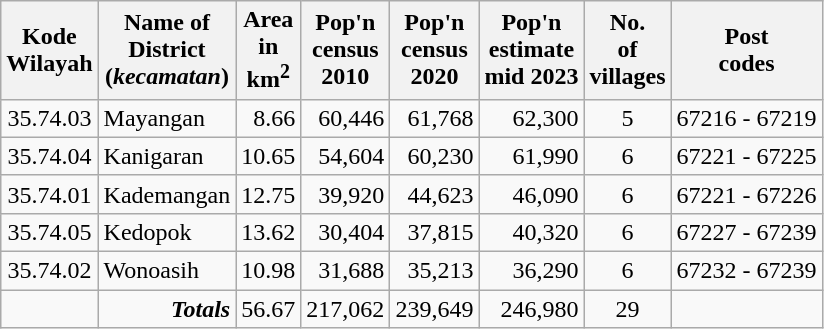<table class="sortable wikitable" style="text-align:right">
<tr>
<th>Kode <br>Wilayah</th>
<th>Name of<br>District<br>(<em>kecamatan</em>)</th>
<th>Area<br> in <br>km<sup>2</sup></th>
<th>Pop'n<br>census<br>2010</th>
<th>Pop'n<br>census<br>2020</th>
<th>Pop'n<br>estimate<br>mid 2023</th>
<th class="unsortable">No.<br>of<br>villages</th>
<th>Post<br>codes</th>
</tr>
<tr>
<td align="center">35.74.03</td>
<td style="text-align:left">Mayangan</td>
<td>8.66</td>
<td>60,446</td>
<td>61,768</td>
<td>62,300</td>
<td style="text-align:center">5</td>
<td>67216 - 67219</td>
</tr>
<tr>
<td align="center">35.74.04</td>
<td style="text-align:left">Kanigaran</td>
<td>10.65</td>
<td>54,604</td>
<td>60,230</td>
<td>61,990</td>
<td style="text-align:center">6</td>
<td>67221 - 67225</td>
</tr>
<tr>
<td align="center">35.74.01</td>
<td style="text-align:left">Kademangan</td>
<td>12.75</td>
<td>39,920</td>
<td>44,623</td>
<td>46,090</td>
<td style="text-align:center">6</td>
<td>67221 - 67226</td>
</tr>
<tr>
<td align="center">35.74.05</td>
<td style="text-align:left">Kedopok</td>
<td>13.62</td>
<td>30,404</td>
<td>37,815</td>
<td>40,320</td>
<td style="text-align:center">6</td>
<td>67227 - 67239</td>
</tr>
<tr>
<td align="center">35.74.02</td>
<td style="text-align:left">Wonoasih</td>
<td>10.98</td>
<td>31,688</td>
<td>35,213</td>
<td>36,290</td>
<td style="text-align:center">6</td>
<td>67232 - 67239</td>
</tr>
<tr>
<td></td>
<td><strong><em>Totals</em></strong></td>
<td style="text-align:right">56.67</td>
<td style="text-align:right">217,062</td>
<td style="text-align:right">239,649</td>
<td style="text-align:right">246,980</td>
<td align="center">29</td>
<td></td>
</tr>
</table>
